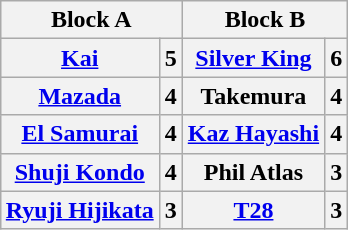<table class="wikitable" style="margin: 1em auto 1em auto;text-align:center">
<tr>
<th colspan="2">Block A</th>
<th colspan="2">Block B</th>
</tr>
<tr>
<th><a href='#'>Kai</a></th>
<th>5</th>
<th><a href='#'>Silver King</a></th>
<th>6</th>
</tr>
<tr>
<th><a href='#'>Mazada</a></th>
<th>4</th>
<th>Takemura</th>
<th>4</th>
</tr>
<tr>
<th><a href='#'>El Samurai</a></th>
<th>4</th>
<th><a href='#'>Kaz Hayashi</a></th>
<th>4</th>
</tr>
<tr>
<th><a href='#'>Shuji Kondo</a></th>
<th>4</th>
<th>Phil Atlas</th>
<th>3</th>
</tr>
<tr>
<th><a href='#'>Ryuji Hijikata</a></th>
<th>3</th>
<th><a href='#'>T28</a></th>
<th>3</th>
</tr>
</table>
